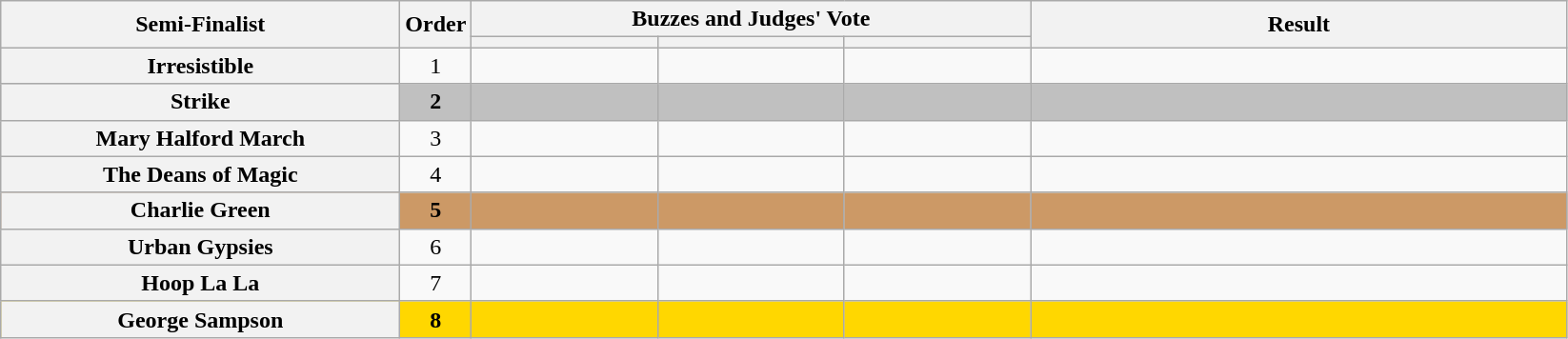<table class="wikitable plainrowheaders sortable" style="text-align:center;">
<tr>
<th scope="col" rowspan="2" class="unsortable" style="width:17em;">Semi-Finalist</th>
<th scope="col" rowspan="2" style="width:1em;">Order</th>
<th scope="col" colspan="3" class="unsortable" style="width:24em;">Buzzes and Judges' Vote</th>
<th scope="col" rowspan="2" style="width:23em;">Result</th>
</tr>
<tr>
<th scope="col" class="unsortable" style="width:6em;"></th>
<th scope="col" class="unsortable" style="width:6em;"></th>
<th scope="col" class="unsortable" style="width:6em;"></th>
</tr>
<tr>
<th scope="row">Irresistible</th>
<td>1</td>
<td style="text-align:center;"></td>
<td style="text-align:center;"></td>
<td style="text-align:center;"></td>
<td></td>
</tr>
<tr bgcolor=silver>
<th scope="row"><strong>Strike</strong></th>
<td><strong>2</strong></td>
<td style="text-align:center;"></td>
<td style="text-align:center;"></td>
<td style="text-align:center;"></td>
<td><strong></strong></td>
</tr>
<tr>
<th scope="row">Mary Halford March</th>
<td>3</td>
<td style="text-align:center;"></td>
<td style="text-align:center;"></td>
<td style="text-align:center;"></td>
<td></td>
</tr>
<tr>
<th scope="row">The Deans of Magic</th>
<td>4</td>
<td style="text-align:center;"></td>
<td style="text-align:center;"></td>
<td style="text-align:center;"></td>
<td></td>
</tr>
<tr bgcolor=#c96>
<th scope="row"><strong>Charlie Green</strong></th>
<td><strong>5</strong></td>
<td style="text-align:center;"></td>
<td style="text-align:center;"></td>
<td style="text-align:center;"></td>
<td><strong></strong></td>
</tr>
<tr>
<th scope="row">Urban Gypsies</th>
<td>6</td>
<td style="text-align:center;"></td>
<td style="text-align:center;"></td>
<td style="text-align:center;"></td>
<td></td>
</tr>
<tr>
<th scope="row">Hoop La La</th>
<td>7</td>
<td style="text-align:center;"></td>
<td style="text-align:center;"></td>
<td style="text-align:center;"></td>
<td></td>
</tr>
<tr bgcolor=gold>
<th scope="row"><strong>George Sampson</strong></th>
<td><strong>8</strong></td>
<td style="text-align:center;"></td>
<td style="text-align:center;"></td>
<td style="text-align:center;"></td>
<td><strong></strong></td>
</tr>
</table>
